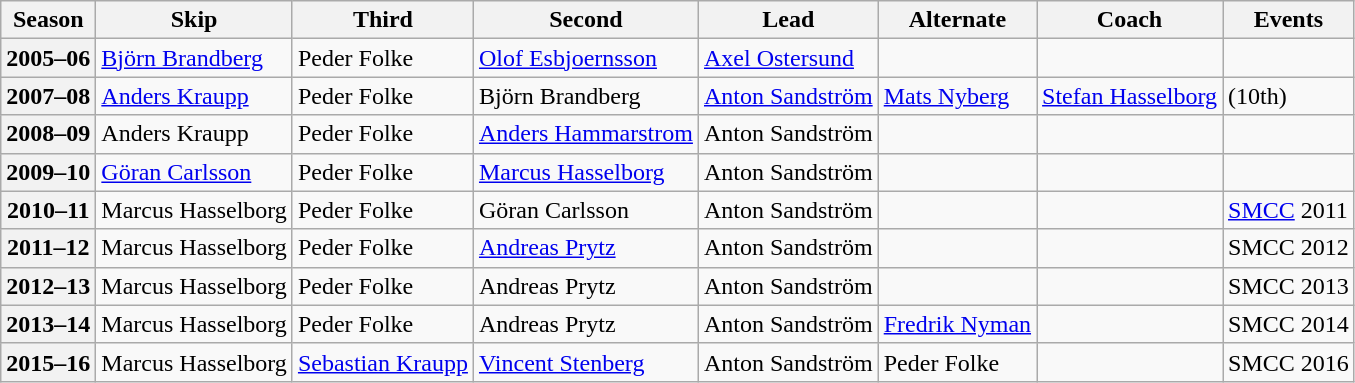<table class="wikitable">
<tr>
<th scope="col">Season</th>
<th scope="col">Skip</th>
<th scope="col">Third</th>
<th scope="col">Second</th>
<th scope="col">Lead</th>
<th scope="col">Alternate</th>
<th scope="col">Coach</th>
<th scope="col">Events</th>
</tr>
<tr>
<th scope="row">2005–06</th>
<td><a href='#'>Björn Brandberg</a></td>
<td>Peder Folke</td>
<td><a href='#'>Olof Esbjoernsson</a></td>
<td><a href='#'>Axel Ostersund</a></td>
<td></td>
<td></td>
<td></td>
</tr>
<tr>
<th scope="row">2007–08</th>
<td><a href='#'>Anders Kraupp</a></td>
<td>Peder Folke</td>
<td>Björn Brandberg</td>
<td><a href='#'>Anton Sandström</a></td>
<td><a href='#'>Mats Nyberg</a></td>
<td><a href='#'>Stefan Hasselborg</a></td>
<td> (10th)</td>
</tr>
<tr>
<th scope="row">2008–09</th>
<td>Anders Kraupp</td>
<td>Peder Folke</td>
<td><a href='#'>Anders Hammarstrom</a></td>
<td>Anton Sandström</td>
<td></td>
<td></td>
<td></td>
</tr>
<tr>
<th scope="row">2009–10</th>
<td><a href='#'>Göran Carlsson</a></td>
<td>Peder Folke</td>
<td><a href='#'>Marcus Hasselborg</a></td>
<td>Anton Sandström</td>
<td></td>
<td></td>
<td></td>
</tr>
<tr>
<th scope="row">2010–11</th>
<td>Marcus Hasselborg</td>
<td>Peder Folke</td>
<td>Göran Carlsson</td>
<td>Anton Sandström</td>
<td></td>
<td></td>
<td><a href='#'>SMCC</a> 2011 </td>
</tr>
<tr>
<th scope="row">2011–12</th>
<td>Marcus Hasselborg</td>
<td>Peder Folke</td>
<td><a href='#'>Andreas Prytz</a></td>
<td>Anton Sandström</td>
<td></td>
<td></td>
<td>SMCC 2012 </td>
</tr>
<tr>
<th scope="row">2012–13</th>
<td>Marcus Hasselborg</td>
<td>Peder Folke</td>
<td>Andreas Prytz</td>
<td>Anton Sandström</td>
<td></td>
<td></td>
<td>SMCC 2013 </td>
</tr>
<tr>
<th scope="row">2013–14</th>
<td>Marcus Hasselborg</td>
<td>Peder Folke</td>
<td>Andreas Prytz</td>
<td>Anton Sandström</td>
<td><a href='#'>Fredrik Nyman</a></td>
<td></td>
<td>SMCC 2014 </td>
</tr>
<tr>
<th scope="row">2015–16</th>
<td>Marcus Hasselborg</td>
<td><a href='#'>Sebastian Kraupp</a></td>
<td><a href='#'>Vincent Stenberg</a></td>
<td>Anton Sandström</td>
<td>Peder Folke</td>
<td></td>
<td>SMCC 2016 </td>
</tr>
</table>
